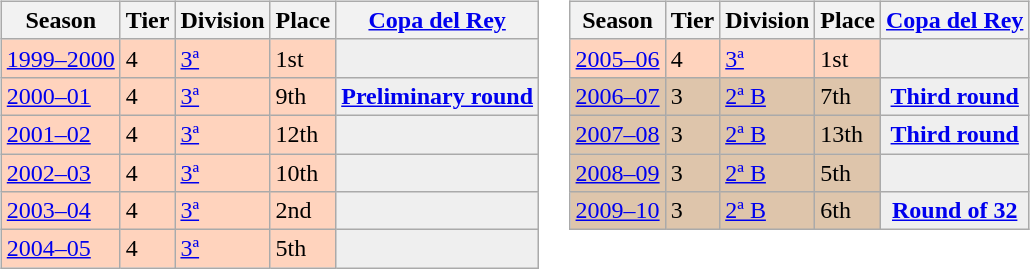<table>
<tr>
<td valign="top" width=0%><br><table class="wikitable">
<tr style="background:#f0f6fa;">
<th>Season</th>
<th>Tier</th>
<th>Division</th>
<th>Place</th>
<th><a href='#'>Copa del Rey</a></th>
</tr>
<tr>
<td style="background:#FFD3BD;"><a href='#'>1999–2000</a></td>
<td style="background:#FFD3BD;">4</td>
<td style="background:#FFD3BD;"><a href='#'>3ª</a></td>
<td style="background:#FFD3BD;">1st</td>
<th style="background:#efefef;"></th>
</tr>
<tr>
<td style="background:#FFD3BD;"><a href='#'>2000–01</a></td>
<td style="background:#FFD3BD;">4</td>
<td style="background:#FFD3BD;"><a href='#'>3ª</a></td>
<td style="background:#FFD3BD;">9th</td>
<th style="background:#efefef;"><a href='#'>Preliminary round</a></th>
</tr>
<tr>
<td style="background:#FFD3BD;"><a href='#'>2001–02</a></td>
<td style="background:#FFD3BD;">4</td>
<td style="background:#FFD3BD;"><a href='#'>3ª</a></td>
<td style="background:#FFD3BD;">12th</td>
<th style="background:#efefef;"></th>
</tr>
<tr>
<td style="background:#FFD3BD;"><a href='#'>2002–03</a></td>
<td style="background:#FFD3BD;">4</td>
<td style="background:#FFD3BD;"><a href='#'>3ª</a></td>
<td style="background:#FFD3BD;">10th</td>
<th style="background:#efefef;"></th>
</tr>
<tr>
<td style="background:#FFD3BD;"><a href='#'>2003–04</a></td>
<td style="background:#FFD3BD;">4</td>
<td style="background:#FFD3BD;"><a href='#'>3ª</a></td>
<td style="background:#FFD3BD;">2nd</td>
<th style="background:#efefef;"></th>
</tr>
<tr>
<td style="background:#FFD3BD;"><a href='#'>2004–05</a></td>
<td style="background:#FFD3BD;">4</td>
<td style="background:#FFD3BD;"><a href='#'>3ª</a></td>
<td style="background:#FFD3BD;">5th</td>
<th style="background:#efefef;"></th>
</tr>
</table>
</td>
<td valign="top" width=0%><br><table class="wikitable">
<tr style="background:#f0f6fa;">
<th>Season</th>
<th>Tier</th>
<th>Division</th>
<th>Place</th>
<th><a href='#'>Copa del Rey</a></th>
</tr>
<tr>
<td style="background:#FFD3BD;"><a href='#'>2005–06</a></td>
<td style="background:#FFD3BD;">4</td>
<td style="background:#FFD3BD;"><a href='#'>3ª</a></td>
<td style="background:#FFD3BD;">1st</td>
<th style="background:#efefef;"></th>
</tr>
<tr>
<td style="background:#DEC5AB;"><a href='#'>2006–07</a></td>
<td style="background:#DEC5AB;">3</td>
<td style="background:#DEC5AB;"><a href='#'>2ª B</a></td>
<td style="background:#DEC5AB;">7th</td>
<th style="background:#efefef;"><a href='#'>Third round</a></th>
</tr>
<tr>
<td style="background:#DEC5AB;"><a href='#'>2007–08</a></td>
<td style="background:#DEC5AB;">3</td>
<td style="background:#DEC5AB;"><a href='#'>2ª B</a></td>
<td style="background:#DEC5AB;">13th</td>
<th style="background:#efefef;"><a href='#'>Third round</a></th>
</tr>
<tr>
<td style="background:#DEC5AB;"><a href='#'>2008–09</a></td>
<td style="background:#DEC5AB;">3</td>
<td style="background:#DEC5AB;"><a href='#'>2ª B</a></td>
<td style="background:#DEC5AB;">5th</td>
<th style="background:#efefef;"></th>
</tr>
<tr>
<td style="background:#DEC5AB;"><a href='#'>2009–10</a></td>
<td style="background:#DEC5AB;">3</td>
<td style="background:#DEC5AB;"><a href='#'>2ª B</a></td>
<td style="background:#DEC5AB;">6th</td>
<th style="background:#efefef;"><a href='#'>Round of 32</a></th>
</tr>
</table>
</td>
</tr>
</table>
